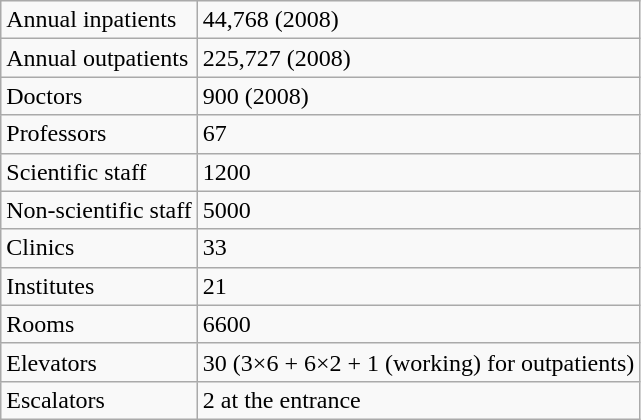<table class="wikitable">
<tr>
<td>Annual inpatients</td>
<td>44,768 (2008)</td>
</tr>
<tr>
<td>Annual outpatients</td>
<td>225,727 (2008)</td>
</tr>
<tr>
<td>Doctors</td>
<td>900 (2008)</td>
</tr>
<tr>
<td>Professors</td>
<td>67</td>
</tr>
<tr>
<td>Scientific staff</td>
<td>1200</td>
</tr>
<tr>
<td>Non-scientific staff</td>
<td>5000</td>
</tr>
<tr>
<td>Clinics</td>
<td>33</td>
</tr>
<tr>
<td>Institutes</td>
<td>21</td>
</tr>
<tr>
<td>Rooms</td>
<td>6600</td>
</tr>
<tr>
<td>Elevators</td>
<td>30 (3×6 + 6×2 + 1 (working) for outpatients)</td>
</tr>
<tr>
<td>Escalators</td>
<td>2 at the entrance</td>
</tr>
</table>
